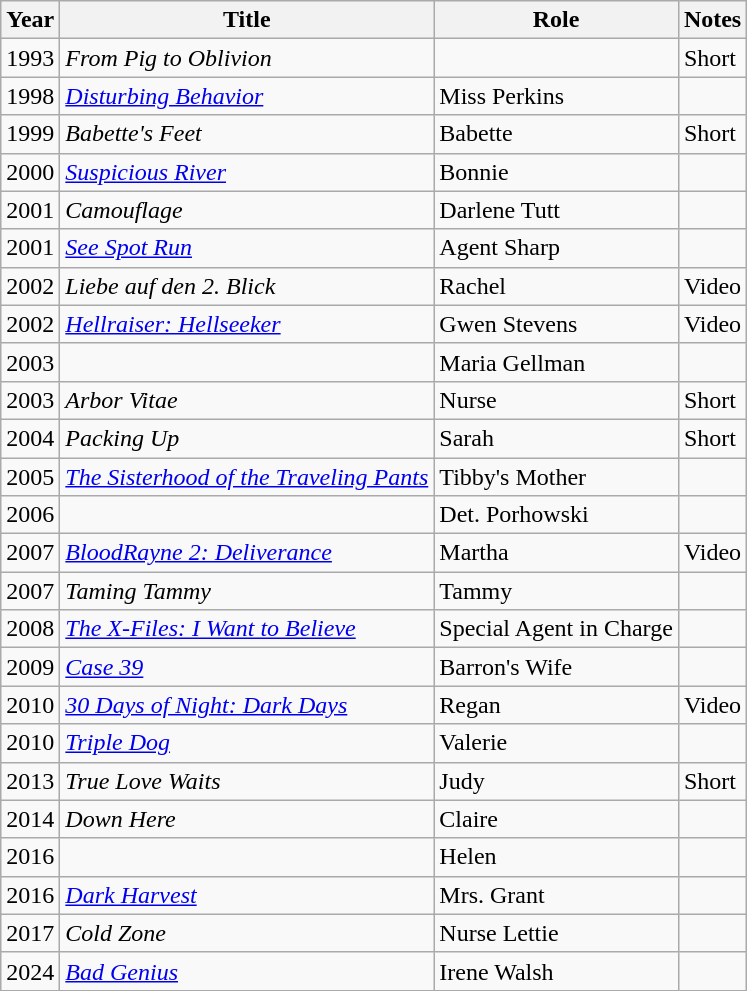<table class="wikitable sortable">
<tr>
<th>Year</th>
<th>Title</th>
<th>Role</th>
<th class="unsortable">Notes</th>
</tr>
<tr>
<td>1993</td>
<td><em>From Pig to Oblivion</em></td>
<td></td>
<td>Short</td>
</tr>
<tr>
<td>1998</td>
<td><em><a href='#'>Disturbing Behavior</a></em></td>
<td>Miss Perkins</td>
<td></td>
</tr>
<tr>
<td>1999</td>
<td><em>Babette's Feet</em></td>
<td>Babette</td>
<td>Short</td>
</tr>
<tr>
<td>2000</td>
<td><em><a href='#'>Suspicious River</a></em></td>
<td>Bonnie</td>
<td></td>
</tr>
<tr>
<td>2001</td>
<td><em>Camouflage</em></td>
<td>Darlene Tutt</td>
<td></td>
</tr>
<tr>
<td>2001</td>
<td><em><a href='#'>See Spot Run</a></em></td>
<td>Agent Sharp</td>
<td></td>
</tr>
<tr>
<td>2002</td>
<td><em>Liebe auf den 2. Blick</em></td>
<td>Rachel</td>
<td>Video</td>
</tr>
<tr>
<td>2002</td>
<td><em><a href='#'>Hellraiser: Hellseeker</a></em></td>
<td>Gwen Stevens</td>
<td>Video</td>
</tr>
<tr>
<td>2003</td>
<td><em></em></td>
<td>Maria Gellman</td>
<td></td>
</tr>
<tr>
<td>2003</td>
<td><em>Arbor Vitae</em></td>
<td>Nurse</td>
<td>Short</td>
</tr>
<tr>
<td>2004</td>
<td><em>Packing Up</em></td>
<td>Sarah</td>
<td>Short</td>
</tr>
<tr>
<td>2005</td>
<td data-sort-value="Sisterhood of the Traveling Pants, The"><em><a href='#'>The Sisterhood of the Traveling Pants</a></em></td>
<td>Tibby's Mother</td>
<td></td>
</tr>
<tr>
<td>2006</td>
<td><em></em></td>
<td>Det. Porhowski</td>
<td></td>
</tr>
<tr>
<td>2007</td>
<td><em><a href='#'>BloodRayne 2: Deliverance</a></em></td>
<td>Martha</td>
<td>Video</td>
</tr>
<tr>
<td>2007</td>
<td><em>Taming Tammy</em></td>
<td>Tammy</td>
<td></td>
</tr>
<tr>
<td>2008</td>
<td data-sort-value="X-Files: I Want to Believe, The"><em><a href='#'>The X-Files: I Want to Believe</a></em></td>
<td>Special Agent in Charge</td>
<td></td>
</tr>
<tr>
<td>2009</td>
<td><em><a href='#'>Case 39</a></em></td>
<td>Barron's Wife</td>
<td></td>
</tr>
<tr>
<td>2010</td>
<td><em><a href='#'>30 Days of Night: Dark Days</a></em></td>
<td>Regan</td>
<td>Video</td>
</tr>
<tr>
<td>2010</td>
<td><em><a href='#'>Triple Dog</a></em></td>
<td>Valerie</td>
<td></td>
</tr>
<tr>
<td>2013</td>
<td><em>True Love Waits</em></td>
<td>Judy</td>
<td>Short</td>
</tr>
<tr>
<td>2014</td>
<td><em>Down Here</em></td>
<td>Claire</td>
<td></td>
</tr>
<tr>
<td>2016</td>
<td><em></em></td>
<td>Helen</td>
<td></td>
</tr>
<tr>
<td>2016</td>
<td><a href='#'><em>Dark Harvest</em></a></td>
<td>Mrs. Grant</td>
<td></td>
</tr>
<tr>
<td>2017</td>
<td><em>Cold Zone</em></td>
<td>Nurse Lettie</td>
<td></td>
</tr>
<tr>
<td>2024</td>
<td><em><a href='#'>Bad Genius</a></em></td>
<td>Irene Walsh</td>
<td></td>
</tr>
</table>
